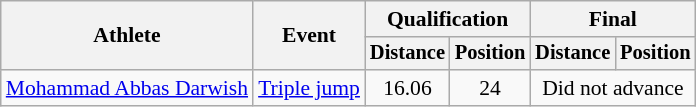<table class=wikitable style="font-size:90%">
<tr>
<th rowspan="2">Athlete</th>
<th rowspan="2">Event</th>
<th colspan="2">Qualification</th>
<th colspan="2">Final</th>
</tr>
<tr style="font-size:95%">
<th>Distance</th>
<th>Position</th>
<th>Distance</th>
<th>Position</th>
</tr>
<tr align=center>
<td align=left><a href='#'>Mohammad Abbas Darwish</a></td>
<td align=left><a href='#'>Triple jump</a></td>
<td>16.06</td>
<td>24</td>
<td colspan=2>Did not advance</td>
</tr>
</table>
